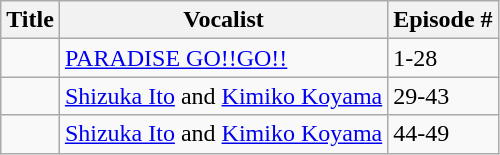<table class="wikitable">
<tr>
<th>Title</th>
<th>Vocalist</th>
<th>Episode #</th>
</tr>
<tr>
<td></td>
<td><a href='#'>PARADISE GO!!GO!!</a></td>
<td>1-28</td>
</tr>
<tr>
<td></td>
<td><a href='#'>Shizuka Ito</a> and <a href='#'>Kimiko Koyama</a></td>
<td>29-43</td>
</tr>
<tr>
<td></td>
<td><a href='#'>Shizuka Ito</a> and <a href='#'>Kimiko Koyama</a></td>
<td>44-49</td>
</tr>
</table>
